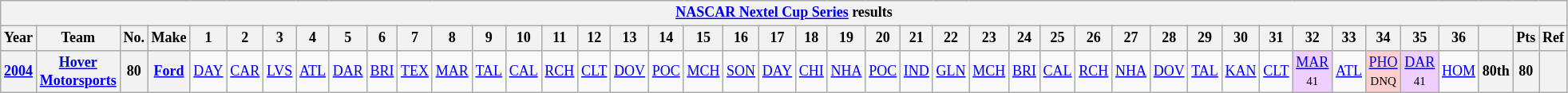<table class="wikitable" style="text-align:center; font-size:75%">
<tr>
<th colspan=45><a href='#'>NASCAR Nextel Cup Series</a> results</th>
</tr>
<tr>
<th>Year</th>
<th>Team</th>
<th>No.</th>
<th>Make</th>
<th>1</th>
<th>2</th>
<th>3</th>
<th>4</th>
<th>5</th>
<th>6</th>
<th>7</th>
<th>8</th>
<th>9</th>
<th>10</th>
<th>11</th>
<th>12</th>
<th>13</th>
<th>14</th>
<th>15</th>
<th>16</th>
<th>17</th>
<th>18</th>
<th>19</th>
<th>20</th>
<th>21</th>
<th>22</th>
<th>23</th>
<th>24</th>
<th>25</th>
<th>26</th>
<th>27</th>
<th>28</th>
<th>29</th>
<th>30</th>
<th>31</th>
<th>32</th>
<th>33</th>
<th>34</th>
<th>35</th>
<th>36</th>
<th></th>
<th>Pts</th>
<th>Ref</th>
</tr>
<tr>
<th><a href='#'>2004</a></th>
<th><a href='#'>Hover Motorsports</a></th>
<th>80</th>
<th><a href='#'>Ford</a></th>
<td><a href='#'>DAY</a></td>
<td><a href='#'>CAR</a></td>
<td><a href='#'>LVS</a></td>
<td><a href='#'>ATL</a></td>
<td><a href='#'>DAR</a></td>
<td><a href='#'>BRI</a></td>
<td><a href='#'>TEX</a></td>
<td><a href='#'>MAR</a></td>
<td><a href='#'>TAL</a></td>
<td><a href='#'>CAL</a></td>
<td><a href='#'>RCH</a></td>
<td><a href='#'>CLT</a></td>
<td><a href='#'>DOV</a></td>
<td><a href='#'>POC</a></td>
<td><a href='#'>MCH</a></td>
<td><a href='#'>SON</a></td>
<td><a href='#'>DAY</a></td>
<td><a href='#'>CHI</a></td>
<td><a href='#'>NHA</a></td>
<td><a href='#'>POC</a></td>
<td><a href='#'>IND</a></td>
<td><a href='#'>GLN</a></td>
<td><a href='#'>MCH</a></td>
<td><a href='#'>BRI</a></td>
<td><a href='#'>CAL</a></td>
<td><a href='#'>RCH</a></td>
<td><a href='#'>NHA</a></td>
<td><a href='#'>DOV</a></td>
<td><a href='#'>TAL</a></td>
<td><a href='#'>KAN</a></td>
<td><a href='#'>CLT</a></td>
<td style="background:#EFCFFF;"><a href='#'>MAR</a><br><small>41</small></td>
<td><a href='#'>ATL</a></td>
<td style="background:#FFCFCF;"><a href='#'>PHO</a><br><small>DNQ</small></td>
<td style="background:#EFCFFF;"><a href='#'>DAR</a><br><small>41</small></td>
<td><a href='#'>HOM</a></td>
<th>80th</th>
<th>80</th>
<th></th>
</tr>
</table>
